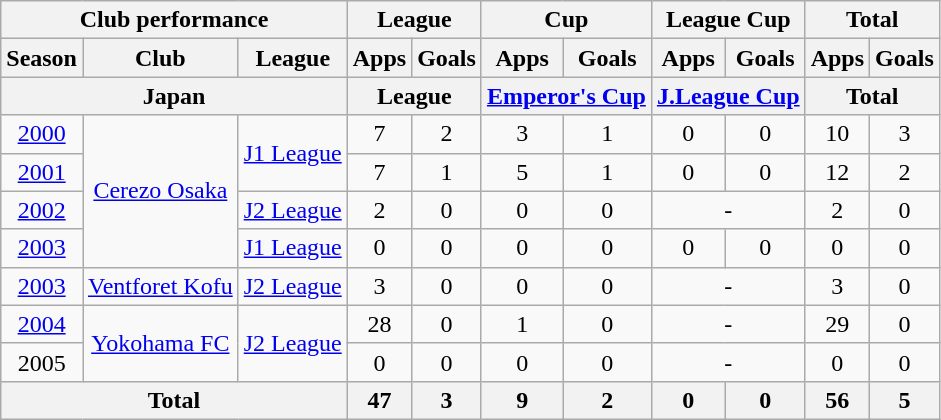<table class="wikitable" style="text-align:center;">
<tr>
<th colspan=3>Club performance</th>
<th colspan=2>League</th>
<th colspan=2>Cup</th>
<th colspan=2>League Cup</th>
<th colspan=2>Total</th>
</tr>
<tr>
<th>Season</th>
<th>Club</th>
<th>League</th>
<th>Apps</th>
<th>Goals</th>
<th>Apps</th>
<th>Goals</th>
<th>Apps</th>
<th>Goals</th>
<th>Apps</th>
<th>Goals</th>
</tr>
<tr>
<th colspan=3>Japan</th>
<th colspan=2>League</th>
<th colspan=2><a href='#'>Emperor's Cup</a></th>
<th colspan=2><a href='#'>J.League Cup</a></th>
<th colspan=2>Total</th>
</tr>
<tr>
<td><a href='#'>2000</a></td>
<td rowspan="4"><a href='#'>Cerezo Osaka</a></td>
<td rowspan="2"><a href='#'>J1 League</a></td>
<td>7</td>
<td>2</td>
<td>3</td>
<td>1</td>
<td>0</td>
<td>0</td>
<td>10</td>
<td>3</td>
</tr>
<tr>
<td><a href='#'>2001</a></td>
<td>7</td>
<td>1</td>
<td>5</td>
<td>1</td>
<td>0</td>
<td>0</td>
<td>12</td>
<td>2</td>
</tr>
<tr>
<td><a href='#'>2002</a></td>
<td><a href='#'>J2 League</a></td>
<td>2</td>
<td>0</td>
<td>0</td>
<td>0</td>
<td colspan="2">-</td>
<td>2</td>
<td>0</td>
</tr>
<tr>
<td><a href='#'>2003</a></td>
<td><a href='#'>J1 League</a></td>
<td>0</td>
<td>0</td>
<td>0</td>
<td>0</td>
<td>0</td>
<td>0</td>
<td>0</td>
<td>0</td>
</tr>
<tr>
<td><a href='#'>2003</a></td>
<td><a href='#'>Ventforet Kofu</a></td>
<td><a href='#'>J2 League</a></td>
<td>3</td>
<td>0</td>
<td>0</td>
<td>0</td>
<td colspan="2">-</td>
<td>3</td>
<td>0</td>
</tr>
<tr>
<td><a href='#'>2004</a></td>
<td rowspan="2"><a href='#'>Yokohama FC</a></td>
<td rowspan="2"><a href='#'>J2 League</a></td>
<td>28</td>
<td>0</td>
<td>1</td>
<td>0</td>
<td colspan="2">-</td>
<td>29</td>
<td>0</td>
</tr>
<tr>
<td>2005</td>
<td>0</td>
<td>0</td>
<td>0</td>
<td>0</td>
<td colspan="2">-</td>
<td>0</td>
<td>0</td>
</tr>
<tr>
<th colspan=3>Total</th>
<th>47</th>
<th>3</th>
<th>9</th>
<th>2</th>
<th>0</th>
<th>0</th>
<th>56</th>
<th>5</th>
</tr>
</table>
